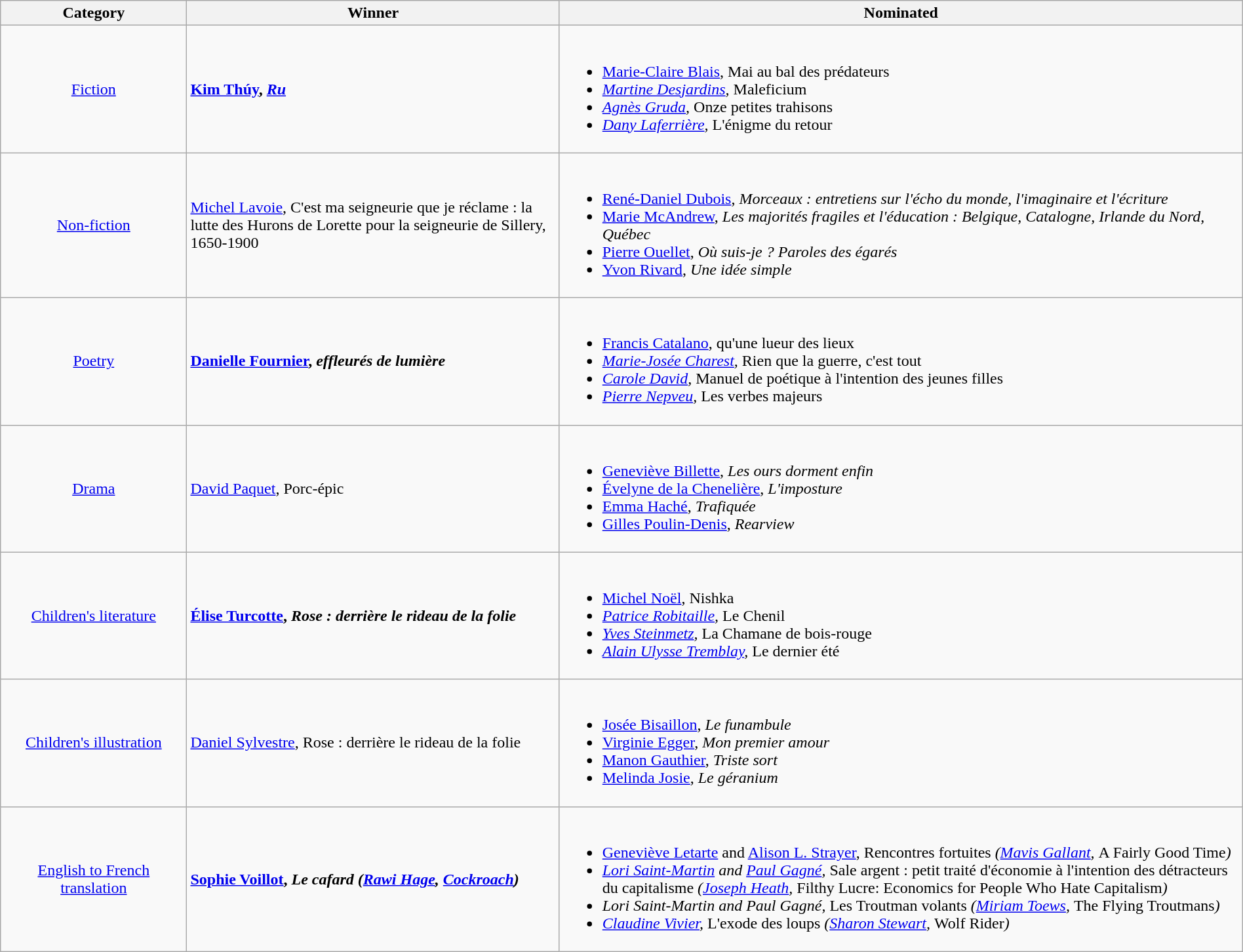<table class="wikitable" width="100%">
<tr>
<th width=15%>Category</th>
<th width=30%>Winner</th>
<th width=55%>Nominated</th>
</tr>
<tr>
<td align="center"><a href='#'>Fiction</a></td>
<td> <strong><a href='#'>Kim Thúy</a>, <em><a href='#'>Ru</a><strong><em></td>
<td><br><ul><li><a href='#'>Marie-Claire Blais</a>, </em>Mai au bal des prédateurs<em></li><li><a href='#'>Martine Desjardins</a>, </em>Maleficium<em></li><li><a href='#'>Agnès Gruda</a>, </em>Onze petites trahisons<em></li><li><a href='#'>Dany Laferrière</a>, </em>L'énigme du retour<em></li></ul></td>
</tr>
<tr>
<td align="center"><a href='#'>Non-fiction</a></td>
<td> </strong><a href='#'>Michel Lavoie</a>, </em>C'est ma seigneurie que je réclame : la lutte des Hurons de Lorette pour la seigneurie de Sillery, 1650-1900</em></strong></td>
<td><br><ul><li><a href='#'>René-Daniel Dubois</a>, <em>Morceaux : entretiens sur l'écho du monde, l'imaginaire et l'écriture</em></li><li><a href='#'>Marie McAndrew</a>, <em>Les majorités fragiles et l'éducation : Belgique, Catalogne, Irlande du Nord, Québec</em></li><li><a href='#'>Pierre Ouellet</a>, <em>Où suis-je ? Paroles des égarés</em></li><li><a href='#'>Yvon Rivard</a>, <em>Une idée simple</em></li></ul></td>
</tr>
<tr>
<td align="center"><a href='#'>Poetry</a></td>
<td> <strong><a href='#'>Danielle Fournier</a>, <em>effleurés de lumière<strong><em></td>
<td><br><ul><li><a href='#'>Francis Catalano</a>, </em>qu'une lueur des lieux<em></li><li><a href='#'>Marie-Josée Charest</a>, </em>Rien que la guerre, c'est tout<em></li><li><a href='#'>Carole David</a>, </em>Manuel de poétique à l'intention des jeunes filles<em></li><li><a href='#'>Pierre Nepveu</a>, </em>Les verbes majeurs<em></li></ul></td>
</tr>
<tr>
<td align="center"><a href='#'>Drama</a></td>
<td> </strong><a href='#'>David Paquet</a>, </em>Porc-épic</em></strong></td>
<td><br><ul><li><a href='#'>Geneviève Billette</a>, <em>Les ours dorment enfin</em></li><li><a href='#'>Évelyne de la Chenelière</a>, <em>L'imposture</em></li><li><a href='#'>Emma Haché</a>, <em>Trafiquée</em></li><li><a href='#'>Gilles Poulin-Denis</a>, <em>Rearview</em></li></ul></td>
</tr>
<tr>
<td align="center"><a href='#'>Children's literature</a></td>
<td> <strong><a href='#'>Élise Turcotte</a>, <em>Rose : derrière le rideau de la folie<strong><em></td>
<td><br><ul><li><a href='#'>Michel Noël</a>, </em>Nishka<em></li><li><a href='#'>Patrice Robitaille</a>, </em>Le Chenil<em></li><li><a href='#'>Yves Steinmetz</a>, </em>La Chamane de bois-rouge<em></li><li><a href='#'>Alain Ulysse Tremblay</a>, </em>Le dernier été<em></li></ul></td>
</tr>
<tr>
<td align="center"><a href='#'>Children's illustration</a></td>
<td> </strong><a href='#'>Daniel Sylvestre</a>, </em>Rose : derrière le rideau de la folie</em></strong></td>
<td><br><ul><li><a href='#'>Josée Bisaillon</a>, <em>Le funambule</em></li><li><a href='#'>Virginie Egger</a>, <em>Mon premier amour</em></li><li><a href='#'>Manon Gauthier</a>, <em>Triste sort</em></li><li><a href='#'>Melinda Josie</a>, <em>Le géranium</em></li></ul></td>
</tr>
<tr>
<td align="center"><a href='#'>English to French translation</a></td>
<td> <strong><a href='#'>Sophie Voillot</a>, <em>Le cafard<strong><em> (<a href='#'>Rawi Hage</a>, </em><a href='#'>Cockroach</a><em>)</td>
<td><br><ul><li><a href='#'>Geneviève Letarte</a> and <a href='#'>Alison L. Strayer</a>, </em>Rencontres fortuites<em> (<a href='#'>Mavis Gallant</a>, </em>A Fairly Good Time<em>)</li><li><a href='#'>Lori Saint-Martin</a> and <a href='#'>Paul Gagné</a>, </em>Sale argent : petit traité d'économie à l'intention des détracteurs du capitalisme<em> (<a href='#'>Joseph Heath</a>, </em>Filthy Lucre: Economics for People Who Hate Capitalism<em>)</li><li>Lori Saint-Martin and Paul Gagné, </em>Les Troutman volants<em> (<a href='#'>Miriam Toews</a>, </em>The Flying Troutmans<em>)</li><li><a href='#'>Claudine Vivier</a>, </em>L'exode des loups<em> (<a href='#'>Sharon Stewart</a>, </em>Wolf Rider<em>)</li></ul></td>
</tr>
</table>
